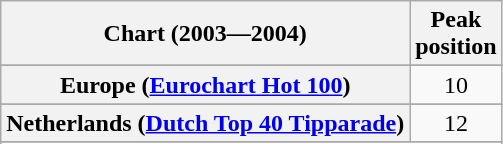<table class="wikitable sortable plainrowheaders" style="text-align:center">
<tr>
<th>Chart (2003—2004)</th>
<th>Peak<br>position</th>
</tr>
<tr>
</tr>
<tr>
</tr>
<tr>
</tr>
<tr>
<th scope="row">Europe (<a href='#'>Eurochart Hot 100</a>)</th>
<td>10</td>
</tr>
<tr>
</tr>
<tr>
</tr>
<tr>
</tr>
<tr>
<th scope="row">Netherlands (<a href='#'>Dutch Top 40 Tipparade</a>)</th>
<td>12</td>
</tr>
<tr>
</tr>
<tr>
</tr>
<tr>
</tr>
</table>
